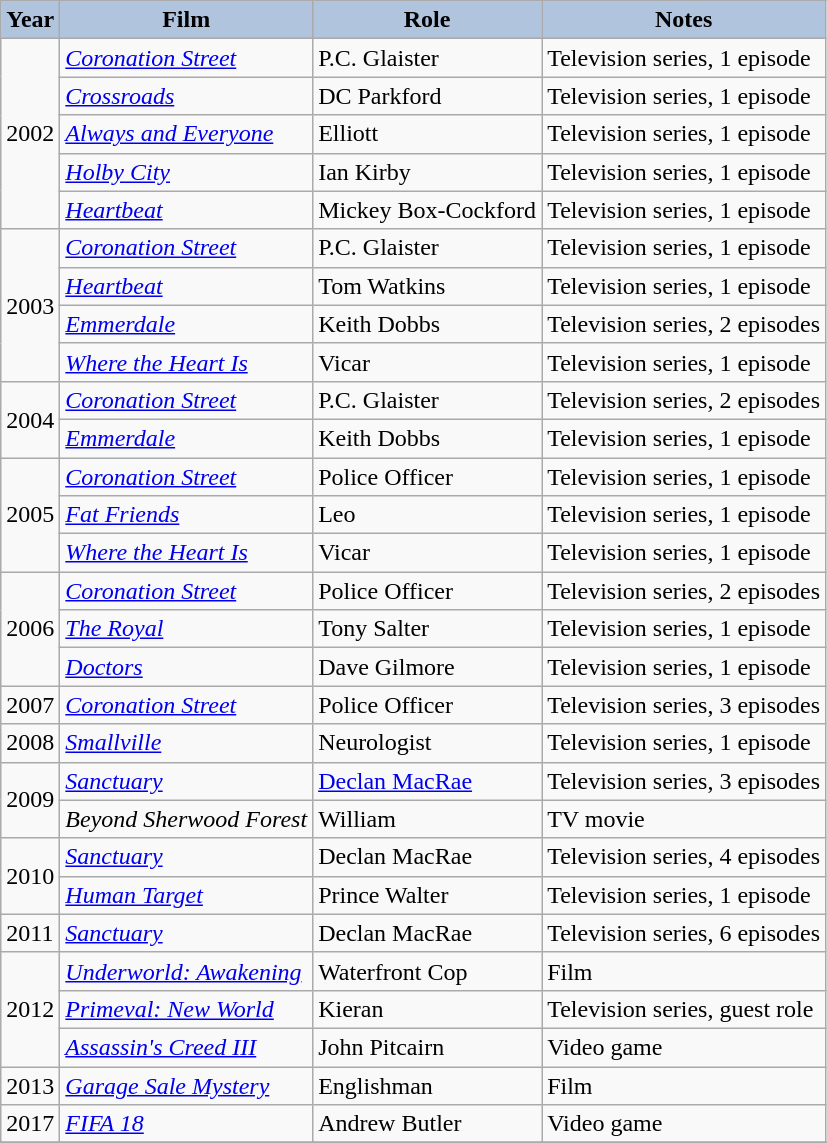<table class="wikitable">
<tr>
<th style="background:#B0C4DE;">Year</th>
<th style="background:#B0C4DE;">Film</th>
<th style="background:#B0C4DE;">Role</th>
<th style="background:#B0C4DE;">Notes</th>
</tr>
<tr>
<td rowspan="5">2002</td>
<td><em><a href='#'>Coronation Street</a></em></td>
<td>P.C. Glaister</td>
<td>Television series, 1 episode</td>
</tr>
<tr>
<td><em><a href='#'>Crossroads</a></em></td>
<td>DC Parkford</td>
<td>Television series, 1 episode</td>
</tr>
<tr>
<td><em><a href='#'>Always and Everyone</a></em></td>
<td>Elliott</td>
<td>Television series, 1 episode</td>
</tr>
<tr>
<td><em><a href='#'>Holby City</a></em></td>
<td>Ian Kirby</td>
<td>Television series, 1 episode</td>
</tr>
<tr>
<td><em><a href='#'>Heartbeat</a></em></td>
<td>Mickey Box-Cockford</td>
<td>Television series, 1 episode</td>
</tr>
<tr>
<td rowspan="4">2003</td>
<td><em><a href='#'>Coronation Street</a></em></td>
<td>P.C. Glaister</td>
<td>Television series, 1 episode</td>
</tr>
<tr>
<td><em><a href='#'>Heartbeat</a></em></td>
<td>Tom Watkins</td>
<td>Television series, 1 episode</td>
</tr>
<tr>
<td><em><a href='#'>Emmerdale</a></em></td>
<td>Keith Dobbs</td>
<td>Television series, 2 episodes</td>
</tr>
<tr>
<td><em><a href='#'>Where the Heart Is</a></em></td>
<td>Vicar</td>
<td>Television series, 1 episode</td>
</tr>
<tr>
<td rowspan="2">2004</td>
<td><em><a href='#'>Coronation Street</a></em></td>
<td>P.C. Glaister</td>
<td>Television series, 2 episodes</td>
</tr>
<tr>
<td><em><a href='#'>Emmerdale</a></em></td>
<td>Keith Dobbs</td>
<td>Television series, 1 episode</td>
</tr>
<tr>
<td rowspan="3">2005</td>
<td><em><a href='#'>Coronation Street</a></em></td>
<td>Police Officer</td>
<td>Television series, 1 episode</td>
</tr>
<tr>
<td><em><a href='#'>Fat Friends</a></em></td>
<td>Leo</td>
<td>Television series, 1 episode</td>
</tr>
<tr>
<td><em><a href='#'>Where the Heart Is</a></em></td>
<td>Vicar</td>
<td>Television series, 1 episode</td>
</tr>
<tr>
<td rowspan="3">2006</td>
<td><em><a href='#'>Coronation Street</a></em></td>
<td>Police Officer</td>
<td>Television series, 2 episodes</td>
</tr>
<tr>
<td><em><a href='#'>The Royal</a></em></td>
<td>Tony Salter</td>
<td>Television series, 1 episode</td>
</tr>
<tr>
<td><em><a href='#'>Doctors</a></em></td>
<td>Dave Gilmore</td>
<td>Television series, 1 episode</td>
</tr>
<tr>
<td rowspan="1">2007</td>
<td><em><a href='#'>Coronation Street</a></em></td>
<td>Police Officer</td>
<td>Television series, 3 episodes</td>
</tr>
<tr>
<td rowspan="1">2008</td>
<td><em><a href='#'>Smallville</a></em></td>
<td>Neurologist</td>
<td>Television series, 1 episode</td>
</tr>
<tr>
<td rowspan="2">2009</td>
<td><em><a href='#'>Sanctuary</a></em></td>
<td><a href='#'>Declan MacRae</a></td>
<td>Television series, 3 episodes</td>
</tr>
<tr>
<td><em>Beyond Sherwood Forest</em></td>
<td>William</td>
<td>TV movie</td>
</tr>
<tr>
<td rowspan="2">2010</td>
<td><em><a href='#'>Sanctuary</a></em></td>
<td>Declan MacRae</td>
<td>Television series, 4 episodes</td>
</tr>
<tr>
<td><em><a href='#'>Human Target</a></em></td>
<td>Prince Walter</td>
<td>Television series, 1 episode</td>
</tr>
<tr>
<td rowspan="1">2011</td>
<td><em><a href='#'>Sanctuary</a></em></td>
<td>Declan MacRae</td>
<td>Television series, 6 episodes</td>
</tr>
<tr>
<td rowspan="3">2012</td>
<td><em><a href='#'>Underworld: Awakening</a></em></td>
<td>Waterfront Cop</td>
<td>Film</td>
</tr>
<tr>
<td><em><a href='#'>Primeval: New World</a></em></td>
<td>Kieran</td>
<td>Television series, guest role</td>
</tr>
<tr>
<td><em><a href='#'>Assassin's Creed III</a></em></td>
<td>John Pitcairn</td>
<td>Video game</td>
</tr>
<tr>
<td>2013</td>
<td><em><a href='#'>Garage Sale Mystery</a></em></td>
<td>Englishman</td>
<td>Film</td>
</tr>
<tr>
<td>2017</td>
<td><em><a href='#'>FIFA 18</a></em></td>
<td>Andrew Butler</td>
<td>Video game</td>
</tr>
<tr>
</tr>
</table>
